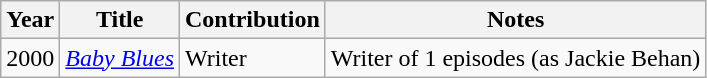<table class="wikitable">
<tr>
<th>Year</th>
<th>Title</th>
<th>Contribution</th>
<th>Notes</th>
</tr>
<tr>
<td>2000</td>
<td><em><a href='#'>Baby Blues</a></em></td>
<td>Writer</td>
<td>Writer of 1 episodes (as Jackie Behan)</td>
</tr>
</table>
